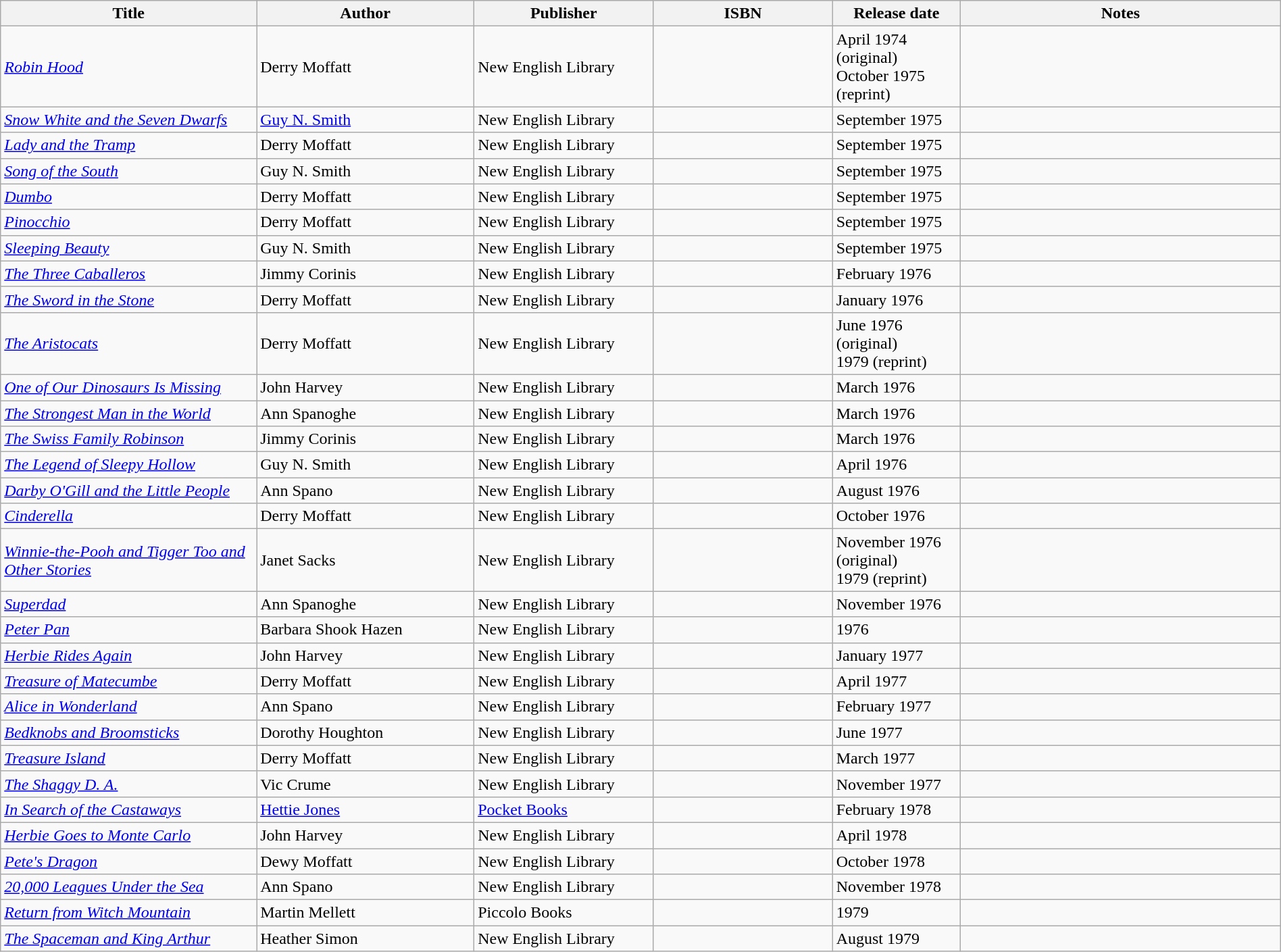<table class="wikitable" width=100%>
<tr>
<th width=20%>Title</th>
<th width=17%>Author</th>
<th width=14%>Publisher</th>
<th width=14%>ISBN</th>
<th width=10%>Release date</th>
<th width=25%>Notes</th>
</tr>
<tr>
<td><em><a href='#'>Robin Hood</a></em></td>
<td>Derry Moffatt</td>
<td>New English Library</td>
<td></td>
<td>April 1974 (original)<br>October 1975 (reprint)</td>
<td></td>
</tr>
<tr>
<td><em><a href='#'>Snow White and the Seven Dwarfs</a></em></td>
<td><a href='#'>Guy N. Smith</a></td>
<td>New English Library</td>
<td></td>
<td>September 1975</td>
<td></td>
</tr>
<tr>
<td><em><a href='#'>Lady and the Tramp</a></em></td>
<td>Derry Moffatt</td>
<td>New English Library</td>
<td></td>
<td>September 1975</td>
<td></td>
</tr>
<tr>
<td><em><a href='#'>Song of the South</a></em></td>
<td>Guy N. Smith</td>
<td>New English Library</td>
<td></td>
<td>September 1975</td>
<td></td>
</tr>
<tr>
<td><em><a href='#'>Dumbo</a></em></td>
<td>Derry Moffatt</td>
<td>New English Library</td>
<td></td>
<td>September 1975</td>
<td></td>
</tr>
<tr>
<td><em><a href='#'>Pinocchio</a></em></td>
<td>Derry Moffatt</td>
<td>New English Library</td>
<td></td>
<td>September 1975</td>
<td></td>
</tr>
<tr>
<td><em><a href='#'>Sleeping Beauty</a></em></td>
<td>Guy N. Smith</td>
<td>New English Library</td>
<td></td>
<td>September 1975</td>
<td></td>
</tr>
<tr>
<td><em><a href='#'>The Three Caballeros</a></em></td>
<td>Jimmy Corinis</td>
<td>New English Library</td>
<td></td>
<td>February 1976</td>
<td></td>
</tr>
<tr>
<td><em><a href='#'>The Sword in the Stone</a></em></td>
<td>Derry Moffatt</td>
<td>New English Library</td>
<td></td>
<td>January 1976</td>
<td></td>
</tr>
<tr>
<td><em><a href='#'>The Aristocats</a></em></td>
<td>Derry Moffatt</td>
<td>New English Library</td>
<td></td>
<td>June 1976 (original)<br>1979 (reprint)</td>
<td></td>
</tr>
<tr>
<td><em><a href='#'>One of Our Dinosaurs Is Missing</a></em></td>
<td>John Harvey</td>
<td>New English Library</td>
<td></td>
<td>March 1976</td>
<td></td>
</tr>
<tr>
<td><em><a href='#'>The Strongest Man in the World</a></em></td>
<td>Ann Spanoghe</td>
<td>New English Library</td>
<td></td>
<td>March 1976</td>
<td></td>
</tr>
<tr>
<td><em><a href='#'>The Swiss Family Robinson</a></em></td>
<td>Jimmy Corinis</td>
<td>New English Library</td>
<td></td>
<td>March 1976</td>
<td></td>
</tr>
<tr>
<td><em><a href='#'>The Legend of Sleepy Hollow</a></em></td>
<td>Guy N. Smith</td>
<td>New English Library</td>
<td></td>
<td>April 1976</td>
<td></td>
</tr>
<tr>
<td><em><a href='#'>Darby O'Gill and the Little People</a></em></td>
<td>Ann Spano</td>
<td>New English Library</td>
<td></td>
<td>August 1976</td>
<td></td>
</tr>
<tr>
<td><em><a href='#'>Cinderella</a></em></td>
<td>Derry Moffatt</td>
<td>New English Library</td>
<td></td>
<td>October 1976</td>
<td></td>
</tr>
<tr>
<td><em><a href='#'>Winnie-the-Pooh and Tigger Too and Other Stories</a></em></td>
<td>Janet Sacks</td>
<td>New English Library</td>
<td></td>
<td>November 1976 (original)<br>1979 (reprint)</td>
<td></td>
</tr>
<tr>
<td><em><a href='#'>Superdad</a></em></td>
<td>Ann Spanoghe</td>
<td>New English Library</td>
<td></td>
<td>November 1976</td>
<td></td>
</tr>
<tr>
<td><em><a href='#'>Peter Pan</a></em></td>
<td>Barbara Shook Hazen</td>
<td>New English Library</td>
<td></td>
<td>1976</td>
<td></td>
</tr>
<tr>
<td><em><a href='#'>Herbie Rides Again</a></em></td>
<td>John Harvey</td>
<td>New English Library</td>
<td></td>
<td>January 1977</td>
<td></td>
</tr>
<tr>
<td><em><a href='#'>Treasure of Matecumbe</a></em></td>
<td>Derry Moffatt</td>
<td>New English Library</td>
<td></td>
<td>April 1977</td>
<td></td>
</tr>
<tr>
<td><em><a href='#'>Alice in Wonderland</a></em></td>
<td>Ann Spano</td>
<td>New English Library</td>
<td></td>
<td>February 1977</td>
<td></td>
</tr>
<tr>
<td><em><a href='#'>Bedknobs and Broomsticks</a></em></td>
<td>Dorothy Houghton</td>
<td>New English Library</td>
<td></td>
<td>June 1977</td>
<td></td>
</tr>
<tr>
<td><em><a href='#'>Treasure Island</a></em></td>
<td>Derry Moffatt</td>
<td>New English Library</td>
<td></td>
<td>March 1977</td>
<td></td>
</tr>
<tr>
<td><em><a href='#'>The Shaggy D. A.</a></em></td>
<td>Vic Crume</td>
<td>New English Library</td>
<td></td>
<td>November 1977</td>
<td></td>
</tr>
<tr>
<td><em><a href='#'>In Search of the Castaways</a></em></td>
<td><a href='#'>Hettie Jones</a></td>
<td><a href='#'>Pocket Books</a></td>
<td></td>
<td>February 1978</td>
<td></td>
</tr>
<tr>
<td><em><a href='#'>Herbie Goes to Monte Carlo</a></em></td>
<td>John Harvey</td>
<td>New English Library</td>
<td></td>
<td>April 1978</td>
<td></td>
</tr>
<tr>
<td><em><a href='#'>Pete's Dragon</a></em></td>
<td>Dewy Moffatt</td>
<td>New English Library</td>
<td></td>
<td>October 1978</td>
<td></td>
</tr>
<tr>
<td><em><a href='#'>20,000 Leagues Under the Sea</a></em></td>
<td>Ann Spano</td>
<td>New English Library</td>
<td></td>
<td>November 1978</td>
<td></td>
</tr>
<tr>
<td><em><a href='#'>Return from Witch Mountain</a></em></td>
<td>Martin Mellett</td>
<td>Piccolo Books</td>
<td></td>
<td>1979</td>
<td></td>
</tr>
<tr>
<td><em><a href='#'>The Spaceman and King Arthur</a></em></td>
<td>Heather Simon</td>
<td>New English Library</td>
<td></td>
<td>August 1979</td>
<td></td>
</tr>
</table>
